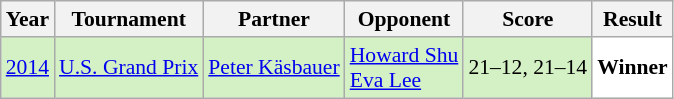<table class="sortable wikitable" style="font-size: 90%;">
<tr>
<th>Year</th>
<th>Tournament</th>
<th>Partner</th>
<th>Opponent</th>
<th>Score</th>
<th>Result</th>
</tr>
<tr style="background:#D4F1C5">
<td align="center"><a href='#'>2014</a></td>
<td align="left"><a href='#'>U.S. Grand Prix</a></td>
<td align="left"> <a href='#'>Peter Käsbauer</a></td>
<td align="left"> <a href='#'>Howard Shu</a><br> <a href='#'>Eva Lee</a></td>
<td align="left">21–12, 21–14</td>
<td style="text-align:left; background:white"> <strong>Winner</strong></td>
</tr>
</table>
